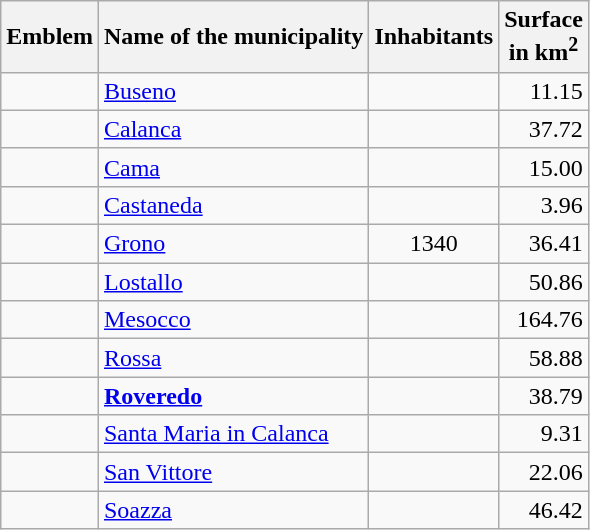<table class="wikitable">
<tr>
<th>Emblem</th>
<th>Name of the municipality</th>
<th>Inhabitants<br><small></small></th>
<th>Surface<br>in km<sup>2</sup></th>
</tr>
<tr>
<td align="center"></td>
<td><a href='#'>Buseno</a></td>
<td align="center"></td>
<td align="right">11.15</td>
</tr>
<tr>
<td align="center"></td>
<td><a href='#'>Calanca</a></td>
<td align="center"></td>
<td align="right">37.72</td>
</tr>
<tr>
<td align="center"></td>
<td><a href='#'>Cama</a></td>
<td align="center"></td>
<td align="right">15.00</td>
</tr>
<tr>
<td align="center"></td>
<td><a href='#'>Castaneda</a></td>
<td align="center"></td>
<td align="right">3.96</td>
</tr>
<tr>
<td align="center"></td>
<td><a href='#'>Grono</a></td>
<td align="center">1340</td>
<td align="right">36.41</td>
</tr>
<tr>
<td align="center"></td>
<td><a href='#'>Lostallo</a></td>
<td align="center"></td>
<td align="right">50.86</td>
</tr>
<tr>
<td align="center"></td>
<td><a href='#'>Mesocco</a></td>
<td align="center"></td>
<td align="right">164.76</td>
</tr>
<tr>
<td align="center"></td>
<td><a href='#'>Rossa</a></td>
<td align="center"></td>
<td align="right">58.88</td>
</tr>
<tr>
<td align="center"></td>
<td><strong><a href='#'>Roveredo</a></strong></td>
<td align="center"></td>
<td align="right">38.79</td>
</tr>
<tr>
<td align="center"></td>
<td><a href='#'>Santa Maria in Calanca</a></td>
<td align="center"></td>
<td align="right">9.31</td>
</tr>
<tr>
<td align="center"></td>
<td><a href='#'>San Vittore</a></td>
<td align="center"></td>
<td align="right">22.06</td>
</tr>
<tr>
<td align="center"></td>
<td><a href='#'>Soazza</a></td>
<td align="center"></td>
<td align="right">46.42</td>
</tr>
</table>
